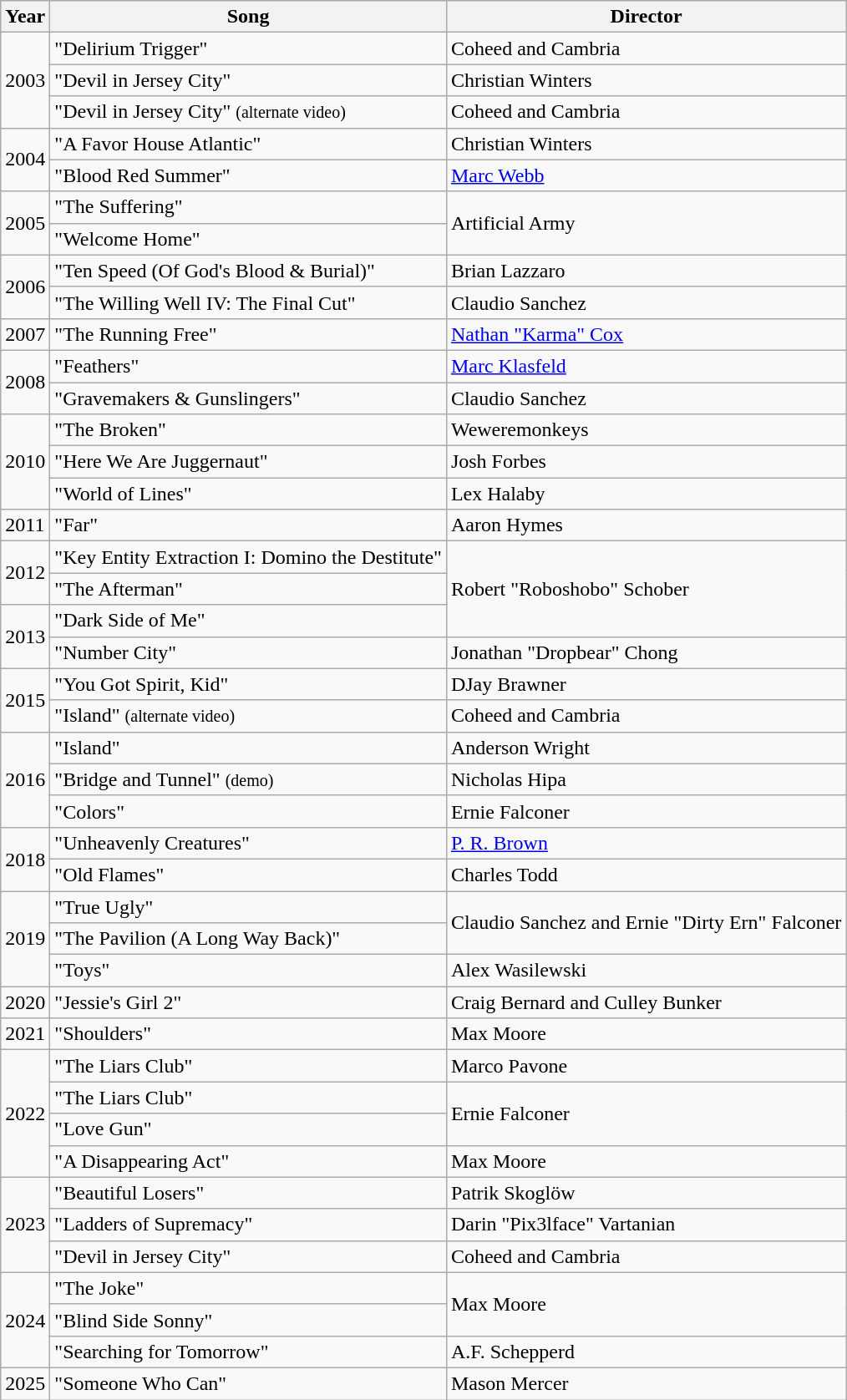<table class="wikitable">
<tr>
<th>Year</th>
<th>Song</th>
<th>Director</th>
</tr>
<tr>
<td rowspan="3">2003</td>
<td>"Delirium Trigger"</td>
<td>Coheed and Cambria</td>
</tr>
<tr>
<td>"Devil in Jersey City"</td>
<td>Christian Winters</td>
</tr>
<tr>
<td>"Devil in Jersey City" <small>(alternate video)</small></td>
<td>Coheed and Cambria</td>
</tr>
<tr>
<td rowspan="2">2004</td>
<td>"A Favor House Atlantic"</td>
<td>Christian Winters</td>
</tr>
<tr>
<td>"Blood Red Summer"</td>
<td><a href='#'>Marc Webb</a></td>
</tr>
<tr>
<td rowspan="2">2005</td>
<td>"The Suffering"</td>
<td rowspan="2">Artificial Army</td>
</tr>
<tr>
<td>"Welcome Home"</td>
</tr>
<tr>
<td rowspan="2">2006</td>
<td>"Ten Speed (Of God's Blood & Burial)"</td>
<td>Brian Lazzaro</td>
</tr>
<tr>
<td>"The Willing Well IV: The Final Cut"</td>
<td>Claudio Sanchez</td>
</tr>
<tr>
<td>2007</td>
<td>"The Running Free"</td>
<td><a href='#'>Nathan "Karma" Cox</a></td>
</tr>
<tr>
<td rowspan="2">2008</td>
<td>"Feathers"</td>
<td><a href='#'>Marc Klasfeld</a></td>
</tr>
<tr>
<td>"Gravemakers & Gunslingers"</td>
<td>Claudio Sanchez</td>
</tr>
<tr>
<td rowspan="3">2010</td>
<td>"The Broken"</td>
<td>Weweremonkeys</td>
</tr>
<tr>
<td>"Here We Are Juggernaut"</td>
<td>Josh Forbes</td>
</tr>
<tr>
<td>"World of Lines"</td>
<td>Lex Halaby</td>
</tr>
<tr>
<td>2011</td>
<td>"Far"</td>
<td>Aaron Hymes</td>
</tr>
<tr>
<td rowspan="2">2012</td>
<td>"Key Entity Extraction I: Domino the Destitute"</td>
<td rowspan="3">Robert "Roboshobo" Schober</td>
</tr>
<tr>
<td>"The Afterman"</td>
</tr>
<tr>
<td rowspan="2">2013</td>
<td>"Dark Side of Me"</td>
</tr>
<tr>
<td>"Number City"</td>
<td>Jonathan "Dropbear" Chong</td>
</tr>
<tr>
<td rowspan="2">2015</td>
<td>"You Got Spirit, Kid"</td>
<td>DJay Brawner</td>
</tr>
<tr>
<td>"Island" <small>(alternate video)</small></td>
<td>Coheed and Cambria</td>
</tr>
<tr>
<td rowspan="3">2016</td>
<td>"Island"</td>
<td>Anderson Wright</td>
</tr>
<tr>
<td>"Bridge and Tunnel" <small>(demo)</small></td>
<td>Nicholas Hipa</td>
</tr>
<tr>
<td>"Colors"</td>
<td>Ernie Falconer</td>
</tr>
<tr>
<td rowspan="2">2018</td>
<td>"Unheavenly Creatures"</td>
<td><a href='#'>P. R. Brown</a></td>
</tr>
<tr>
<td>"Old Flames"</td>
<td>Charles Todd</td>
</tr>
<tr>
<td rowspan="3">2019</td>
<td>"True Ugly"</td>
<td rowspan="2">Claudio Sanchez and Ernie "Dirty Ern" Falconer</td>
</tr>
<tr>
<td>"The Pavilion (A Long Way Back)"</td>
</tr>
<tr>
<td>"Toys"</td>
<td>Alex Wasilewski</td>
</tr>
<tr>
<td>2020</td>
<td>"Jessie's Girl 2" </td>
<td>Craig Bernard and Culley Bunker</td>
</tr>
<tr>
<td>2021</td>
<td>"Shoulders"</td>
<td>Max Moore</td>
</tr>
<tr>
<td rowspan="4">2022</td>
<td>"The Liars Club"</td>
<td>Marco Pavone</td>
</tr>
<tr>
<td>"The Liars Club" </td>
<td rowspan="2">Ernie Falconer</td>
</tr>
<tr>
<td>"Love Gun" </td>
</tr>
<tr>
<td>"A Disappearing Act"</td>
<td>Max Moore</td>
</tr>
<tr>
<td rowspan="3">2023</td>
<td>"Beautiful Losers"</td>
<td>Patrik Skoglöw</td>
</tr>
<tr>
<td>"Ladders of Supremacy"</td>
<td>Darin "Pix3lface" Vartanian</td>
</tr>
<tr>
<td>"Devil in Jersey City" </td>
<td>Coheed and Cambria</td>
</tr>
<tr>
<td rowspan="3">2024</td>
<td>"The Joke"</td>
<td rowspan="2">Max Moore</td>
</tr>
<tr>
<td>"Blind Side Sonny"</td>
</tr>
<tr>
<td>"Searching for Tomorrow"</td>
<td>A.F. Schepperd</td>
</tr>
<tr>
<td>2025</td>
<td>"Someone Who Can"</td>
<td>Mason Mercer</td>
</tr>
</table>
